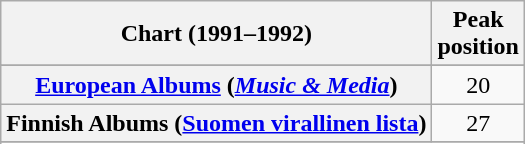<table class="wikitable sortable plainrowheaders" style="text-align:center">
<tr>
<th scope="col">Chart (1991–1992)</th>
<th scope="col">Peak<br>position</th>
</tr>
<tr>
</tr>
<tr>
</tr>
<tr>
</tr>
<tr>
<th scope="row"><a href='#'>European Albums</a> (<em><a href='#'>Music & Media</a></em>)</th>
<td>20</td>
</tr>
<tr>
<th scope="row">Finnish Albums (<a href='#'>Suomen virallinen lista</a>)</th>
<td>27</td>
</tr>
<tr>
</tr>
<tr>
</tr>
<tr>
</tr>
<tr>
</tr>
<tr>
</tr>
</table>
